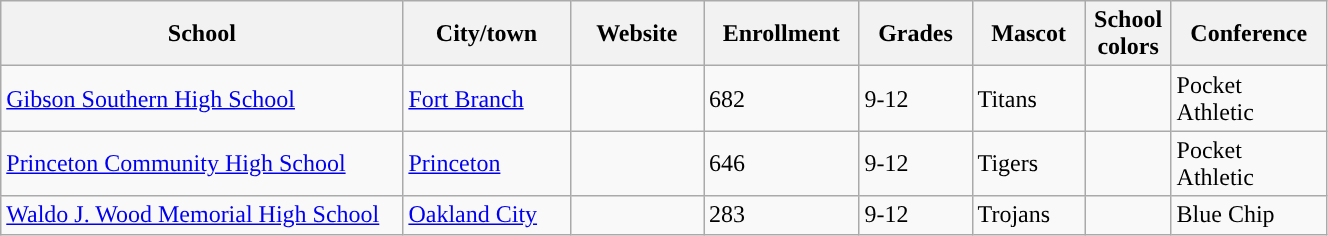<table class="wikitable sortable" width="70%">
<tr>
<th width="20%">School</th>
<th width="08%">City/town</th>
<th width="06%">Website</th>
<th width="04%">Enrollment</th>
<th width="04%">Grades</th>
<th width="04%">Mascot</th>
<th width=01%>School colors</th>
<th width="04%">Conference</th>
</tr>
<tr>
<td><a href='#'>Gibson Southern High School</a></td>
<td><a href='#'>Fort Branch</a></td>
<td></td>
<td>682</td>
<td>9-12</td>
<td>Titans</td>
<td>   </td>
<td>Pocket Athletic</td>
</tr>
<tr>
<td><a href='#'>Princeton Community High School</a></td>
<td><a href='#'>Princeton</a></td>
<td></td>
<td>646</td>
<td>9-12</td>
<td>Tigers</td>
<td> </td>
<td>Pocket Athletic</td>
</tr>
<tr>
<td><a href='#'>Waldo J. Wood Memorial High School</a></td>
<td><a href='#'>Oakland City</a></td>
<td></td>
<td>283</td>
<td>9-12</td>
<td>Trojans</td>
<td>  </td>
<td>Blue Chip</td>
</tr>
</table>
